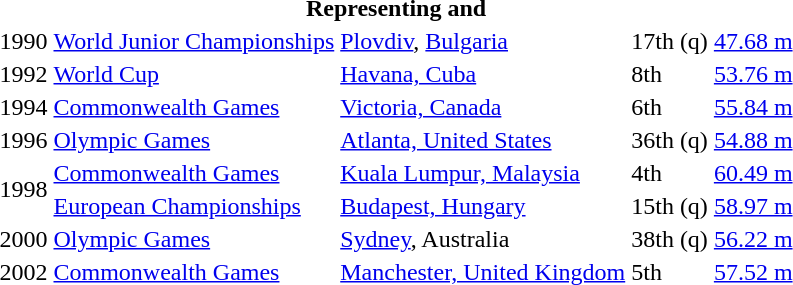<table>
<tr>
<th colspan="5">Representing  and </th>
</tr>
<tr>
<td>1990</td>
<td><a href='#'>World Junior Championships</a></td>
<td><a href='#'>Plovdiv</a>, <a href='#'>Bulgaria</a></td>
<td>17th (q)</td>
<td><a href='#'>47.68 m</a></td>
</tr>
<tr>
<td>1992</td>
<td><a href='#'>World Cup</a></td>
<td><a href='#'>Havana, Cuba</a></td>
<td>8th</td>
<td><a href='#'>53.76 m</a></td>
</tr>
<tr>
<td>1994</td>
<td><a href='#'>Commonwealth Games</a></td>
<td><a href='#'>Victoria, Canada</a></td>
<td>6th</td>
<td><a href='#'>55.84 m</a></td>
</tr>
<tr>
<td>1996</td>
<td><a href='#'>Olympic Games</a></td>
<td><a href='#'>Atlanta, United States</a></td>
<td>36th (q)</td>
<td><a href='#'>54.88 m</a></td>
</tr>
<tr>
<td rowspan=2>1998</td>
<td><a href='#'>Commonwealth Games</a></td>
<td><a href='#'>Kuala Lumpur, Malaysia</a></td>
<td>4th</td>
<td><a href='#'>60.49 m</a></td>
</tr>
<tr>
<td><a href='#'>European Championships</a></td>
<td><a href='#'>Budapest, Hungary</a></td>
<td>15th (q)</td>
<td><a href='#'>58.97 m</a></td>
</tr>
<tr>
<td>2000</td>
<td><a href='#'>Olympic Games</a></td>
<td><a href='#'>Sydney</a>, Australia</td>
<td>38th (q)</td>
<td><a href='#'>56.22 m</a></td>
</tr>
<tr>
<td>2002</td>
<td><a href='#'>Commonwealth Games</a></td>
<td><a href='#'>Manchester, United Kingdom</a></td>
<td>5th</td>
<td><a href='#'>57.52 m</a></td>
</tr>
</table>
